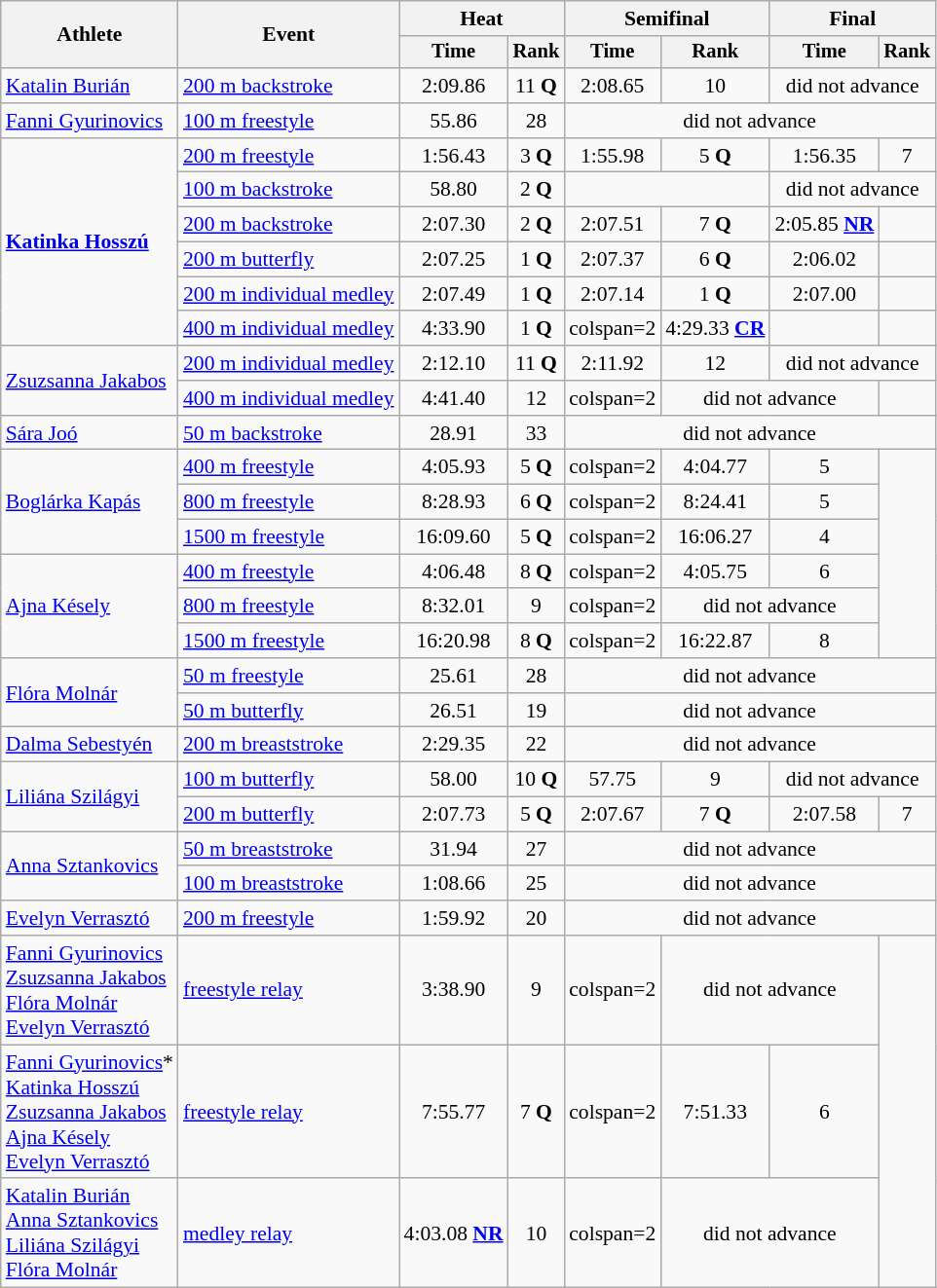<table class=wikitable style="font-size:90%">
<tr>
<th rowspan="2">Athlete</th>
<th rowspan="2">Event</th>
<th colspan="2">Heat</th>
<th colspan="2">Semifinal</th>
<th colspan="2">Final</th>
</tr>
<tr style="font-size:95%">
<th>Time</th>
<th>Rank</th>
<th>Time</th>
<th>Rank</th>
<th>Time</th>
<th>Rank</th>
</tr>
<tr align=center>
<td align=left><a href='#'>Katalin Burián</a></td>
<td align=left><a href='#'>200 m backstroke</a></td>
<td>2:09.86</td>
<td>11 <strong>Q</strong></td>
<td>2:08.65</td>
<td>10</td>
<td colspan=2>did not advance</td>
</tr>
<tr align=center>
<td align=left><a href='#'>Fanni Gyurinovics</a></td>
<td align=left><a href='#'>100 m freestyle</a></td>
<td>55.86</td>
<td>28</td>
<td colspan=4>did not advance</td>
</tr>
<tr align=center>
<td align=left rowspan=6><strong><a href='#'>Katinka Hosszú</a></strong></td>
<td align=left><a href='#'>200 m freestyle</a></td>
<td>1:56.43</td>
<td>3 <strong>Q</strong></td>
<td>1:55.98</td>
<td>5 <strong>Q</strong></td>
<td>1:56.35</td>
<td>7</td>
</tr>
<tr align=center>
<td align=left><a href='#'>100 m backstroke</a></td>
<td>58.80</td>
<td>2 <strong>Q</strong></td>
<td colspan=2></td>
<td colspan=2>did not advance</td>
</tr>
<tr align=center>
<td align=left><a href='#'>200 m backstroke</a></td>
<td>2:07.30</td>
<td>2 <strong>Q</strong></td>
<td>2:07.51</td>
<td>7 <strong>Q</strong></td>
<td>2:05.85 <strong><a href='#'>NR</a></strong></td>
<td></td>
</tr>
<tr align=center>
<td align=left><a href='#'>200 m butterfly</a></td>
<td>2:07.25</td>
<td>1 <strong>Q</strong></td>
<td>2:07.37</td>
<td>6 <strong>Q</strong></td>
<td>2:06.02</td>
<td></td>
</tr>
<tr align=center>
<td align=left><a href='#'>200 m individual medley</a></td>
<td>2:07.49</td>
<td>1 <strong>Q</strong></td>
<td>2:07.14</td>
<td>1 <strong>Q</strong></td>
<td>2:07.00</td>
<td></td>
</tr>
<tr align=center>
<td align=left><a href='#'>400 m individual medley</a></td>
<td>4:33.90</td>
<td>1 <strong>Q</strong></td>
<td>colspan=2 </td>
<td>4:29.33 <strong><a href='#'>CR</a></strong></td>
<td></td>
</tr>
<tr align=center>
<td align=left rowspan=2><a href='#'>Zsuzsanna Jakabos</a></td>
<td align=left><a href='#'>200 m individual medley</a></td>
<td>2:12.10</td>
<td>11 <strong>Q</strong></td>
<td>2:11.92</td>
<td>12</td>
<td colspan=2>did not advance</td>
</tr>
<tr align=center>
<td align=left><a href='#'>400 m individual medley</a></td>
<td>4:41.40</td>
<td>12</td>
<td>colspan=2 </td>
<td colspan=2>did not advance</td>
</tr>
<tr align=center>
<td align=left><a href='#'>Sára Joó</a></td>
<td align=left><a href='#'>50 m backstroke</a></td>
<td>28.91</td>
<td>33</td>
<td colspan=4>did not advance</td>
</tr>
<tr align=center>
<td align=left rowspan=3><a href='#'>Boglárka Kapás</a></td>
<td align=left><a href='#'>400 m freestyle</a></td>
<td>4:05.93</td>
<td>5 <strong>Q</strong></td>
<td>colspan=2 </td>
<td>4:04.77</td>
<td>5</td>
</tr>
<tr align=center>
<td align=left><a href='#'>800 m freestyle</a></td>
<td>8:28.93</td>
<td>6 <strong>Q</strong></td>
<td>colspan=2 </td>
<td>8:24.41</td>
<td>5</td>
</tr>
<tr align=center>
<td align=left><a href='#'>1500 m freestyle</a></td>
<td>16:09.60</td>
<td>5 <strong>Q</strong></td>
<td>colspan=2 </td>
<td>16:06.27</td>
<td>4</td>
</tr>
<tr align=center>
<td align=left rowspan=3><a href='#'>Ajna Késely</a></td>
<td align=left><a href='#'>400 m freestyle</a></td>
<td>4:06.48</td>
<td>8 <strong>Q</strong></td>
<td>colspan=2 </td>
<td>4:05.75</td>
<td>6</td>
</tr>
<tr align=center>
<td align=left><a href='#'>800 m freestyle</a></td>
<td>8:32.01</td>
<td>9</td>
<td>colspan=2 </td>
<td colspan=2>did not advance</td>
</tr>
<tr align=center>
<td align=left><a href='#'>1500 m freestyle</a></td>
<td>16:20.98</td>
<td>8 <strong>Q</strong></td>
<td>colspan=2 </td>
<td>16:22.87</td>
<td>8</td>
</tr>
<tr align=center>
<td align=left rowspan=2><a href='#'>Flóra Molnár</a></td>
<td align=left><a href='#'>50 m freestyle</a></td>
<td>25.61</td>
<td>28</td>
<td colspan=4>did not advance</td>
</tr>
<tr align=center>
<td align=left><a href='#'>50 m butterfly</a></td>
<td>26.51</td>
<td>19</td>
<td colspan=4>did not advance</td>
</tr>
<tr align=center>
<td align=left><a href='#'>Dalma Sebestyén</a></td>
<td align=left><a href='#'>200 m breaststroke</a></td>
<td>2:29.35</td>
<td>22</td>
<td colspan=4>did not advance</td>
</tr>
<tr align=center>
<td align=left rowspan=2><a href='#'>Liliána Szilágyi</a></td>
<td align=left><a href='#'>100 m butterfly</a></td>
<td>58.00</td>
<td>10 <strong>Q</strong></td>
<td>57.75</td>
<td>9</td>
<td colspan=2>did not advance</td>
</tr>
<tr align=center>
<td align=left><a href='#'>200 m butterfly</a></td>
<td>2:07.73</td>
<td>5 <strong>Q</strong></td>
<td>2:07.67</td>
<td>7 <strong>Q</strong></td>
<td>2:07.58</td>
<td>7</td>
</tr>
<tr align=center>
<td align=left rowspan=2><a href='#'>Anna Sztankovics</a></td>
<td align=left><a href='#'>50 m breaststroke</a></td>
<td>31.94</td>
<td>27</td>
<td colspan=4>did not advance</td>
</tr>
<tr align=center>
<td align=left><a href='#'>100 m breaststroke</a></td>
<td>1:08.66</td>
<td>25</td>
<td colspan=4>did not advance</td>
</tr>
<tr align=center>
<td align=left><a href='#'>Evelyn Verrasztó</a></td>
<td align=left><a href='#'>200 m freestyle</a></td>
<td>1:59.92</td>
<td>20</td>
<td colspan=4>did not advance</td>
</tr>
<tr align=center>
<td align=left><a href='#'>Fanni Gyurinovics</a><br><a href='#'>Zsuzsanna Jakabos</a><br><a href='#'>Flóra Molnár</a><br><a href='#'>Evelyn Verrasztó</a></td>
<td align=left><a href='#'> freestyle relay</a></td>
<td>3:38.90</td>
<td>9</td>
<td>colspan=2 </td>
<td colspan=2>did not advance</td>
</tr>
<tr align=center>
<td align=left><a href='#'>Fanni Gyurinovics</a>*<br><a href='#'>Katinka Hosszú</a><br><a href='#'>Zsuzsanna Jakabos</a><br><a href='#'>Ajna Késely</a><br><a href='#'>Evelyn Verrasztó</a></td>
<td align=left><a href='#'> freestyle relay</a></td>
<td>7:55.77</td>
<td>7 <strong>Q</strong></td>
<td>colspan=2 </td>
<td>7:51.33</td>
<td>6</td>
</tr>
<tr align=center>
<td align=left><a href='#'>Katalin Burián</a><br><a href='#'>Anna Sztankovics</a><br><a href='#'>Liliána Szilágyi</a><br><a href='#'>Flóra Molnár</a></td>
<td align=left><a href='#'> medley relay</a></td>
<td>4:03.08 <strong><a href='#'>NR</a></strong></td>
<td>10</td>
<td>colspan=2 </td>
<td colspan=2>did not advance</td>
</tr>
</table>
